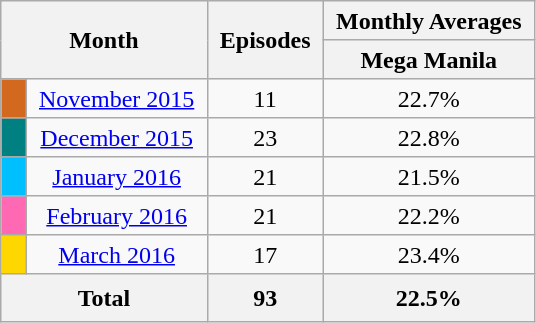<table class="wikitable plainrowheaders" style="text-align: center; line-height:25px;">
<tr class="wikitable" style="text-align: center;">
<th colspan="2" rowspan="2" style="padding: 0 8px;">Month</th>
<th rowspan="2" style="padding: 0 8px;">Episodes</th>
<th colspan="2" style="padding: 0 8px;">Monthly Averages</th>
</tr>
<tr>
<th style="padding: 0 8px;">Mega Manila</th>
</tr>
<tr>
<td style="padding: 0 8px; background:#D2691E;"></td>
<td style="padding: 0 8px;" '><a href='#'>November 2015</a></td>
<td style="padding: 0 8px;">11</td>
<td style="padding: 0 8px;">22.7%</td>
</tr>
<tr>
<td style="padding: 0 8px; background:#008080;"></td>
<td style="padding: 0 8px;" '><a href='#'>December 2015</a></td>
<td style="padding: 0 8px;">23</td>
<td style="padding: 0 8px;">22.8%</td>
</tr>
<tr>
<td style="padding: 0 8px; background:#00BFFF;"></td>
<td style="padding: 0 8px;" '><a href='#'>January 2016</a></td>
<td style="padding: 0 8px;">21</td>
<td style="padding: 0 8px;">21.5%</td>
</tr>
<tr>
<td style="padding: 0 8px; background:#FF69B4;"></td>
<td style="padding: 0 8px;" '><a href='#'>February 2016</a></td>
<td style="padding: 0 8px;">21</td>
<td style="padding: 0 8px;">22.2%</td>
</tr>
<tr>
<td style="padding: 0 8px; background:#FFD700;"></td>
<td style="padding: 0 8px;" '><a href='#'>March 2016</a></td>
<td style="padding: 0 8px;">17</td>
<td style="padding: 0 8px;">23.4%</td>
</tr>
<tr>
<th colspan="2">Total</th>
<th colspan="1">93</th>
<th colspan="2">22.5%</th>
</tr>
</table>
